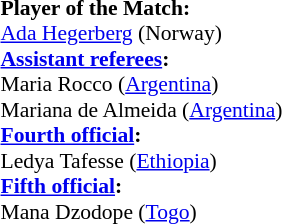<table width=50% style="font-size: 90%">
<tr>
<td><br><strong>Player of the Match:</strong>
<br><a href='#'>Ada Hegerberg</a> (Norway)<br><strong><a href='#'>Assistant referees</a>:</strong>
<br>Maria Rocco (<a href='#'>Argentina</a>)
<br>Mariana de Almeida (<a href='#'>Argentina</a>)
<br><strong><a href='#'>Fourth official</a>:</strong>
<br>Ledya Tafesse (<a href='#'>Ethiopia</a>)
<br><strong><a href='#'>Fifth official</a>:</strong>
<br>Mana Dzodope (<a href='#'>Togo</a>)</td>
</tr>
</table>
